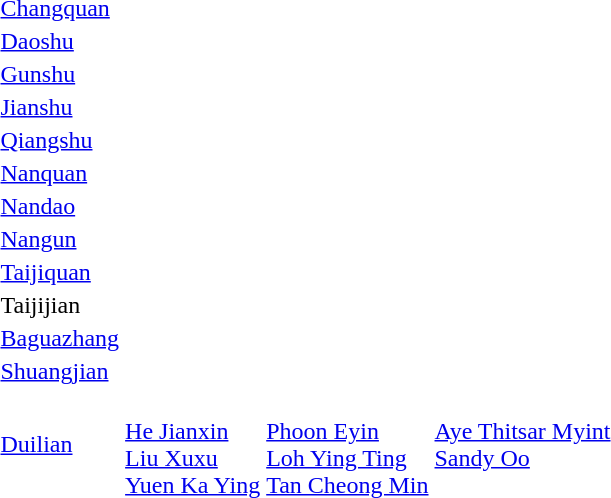<table>
<tr>
<td><a href='#'>Changquan</a></td>
<td></td>
<td></td>
<td></td>
</tr>
<tr>
<td><a href='#'>Daoshu</a></td>
<td></td>
<td></td>
<td></td>
</tr>
<tr>
<td><a href='#'>Gunshu</a></td>
<td></td>
<td></td>
<td></td>
</tr>
<tr>
<td><a href='#'>Jianshu</a></td>
<td></td>
<td></td>
<td></td>
</tr>
<tr>
<td><a href='#'>Qiangshu</a></td>
<td></td>
<td></td>
<td></td>
</tr>
<tr>
<td><a href='#'>Nanquan</a></td>
<td></td>
<td></td>
<td></td>
</tr>
<tr>
<td><a href='#'>Nandao</a></td>
<td></td>
<td></td>
<td></td>
</tr>
<tr>
<td><a href='#'>Nangun</a></td>
<td></td>
<td></td>
<td></td>
</tr>
<tr>
<td><a href='#'>Taijiquan</a></td>
<td></td>
<td></td>
<td></td>
</tr>
<tr>
<td>Taijijian<br></td>
<td></td>
<td></td>
<td></td>
</tr>
<tr>
<td><a href='#'>Baguazhang</a></td>
<td></td>
<td></td>
<td></td>
</tr>
<tr>
<td><a href='#'>Shuangjian</a></td>
<td></td>
<td></td>
<td></td>
</tr>
<tr>
<td><a href='#'>Duilian</a></td>
<td><br><a href='#'>He Jianxin</a><br><a href='#'>Liu Xuxu</a><br><a href='#'>Yuen Ka Ying</a></td>
<td><br><a href='#'>Phoon Eyin</a><br><a href='#'>Loh Ying Ting</a><br><a href='#'>Tan Cheong Min</a></td>
<td valign=top><br><a href='#'>Aye Thitsar Myint</a><br><a href='#'>Sandy Oo</a></td>
</tr>
</table>
